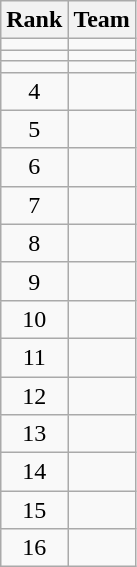<table class=wikitable style="text-align:left;">
<tr>
<th>Rank</th>
<th>Team</th>
</tr>
<tr>
<td align=center></td>
<td></td>
</tr>
<tr>
<td align=center></td>
<td></td>
</tr>
<tr>
<td align=center></td>
<td></td>
</tr>
<tr>
<td align=center>4</td>
<td></td>
</tr>
<tr>
<td align=center>5</td>
<td></td>
</tr>
<tr>
<td align=center>6</td>
<td></td>
</tr>
<tr>
<td align=center>7</td>
<td></td>
</tr>
<tr>
<td align=center>8</td>
<td></td>
</tr>
<tr>
<td align=center>9</td>
<td></td>
</tr>
<tr>
<td align=center>10</td>
<td></td>
</tr>
<tr>
<td align=center>11</td>
<td></td>
</tr>
<tr>
<td align=center>12</td>
<td></td>
</tr>
<tr>
<td align=center>13</td>
<td></td>
</tr>
<tr>
<td align=center>14</td>
<td></td>
</tr>
<tr>
<td align=center>15</td>
<td></td>
</tr>
<tr>
<td align=center>16</td>
<td></td>
</tr>
</table>
